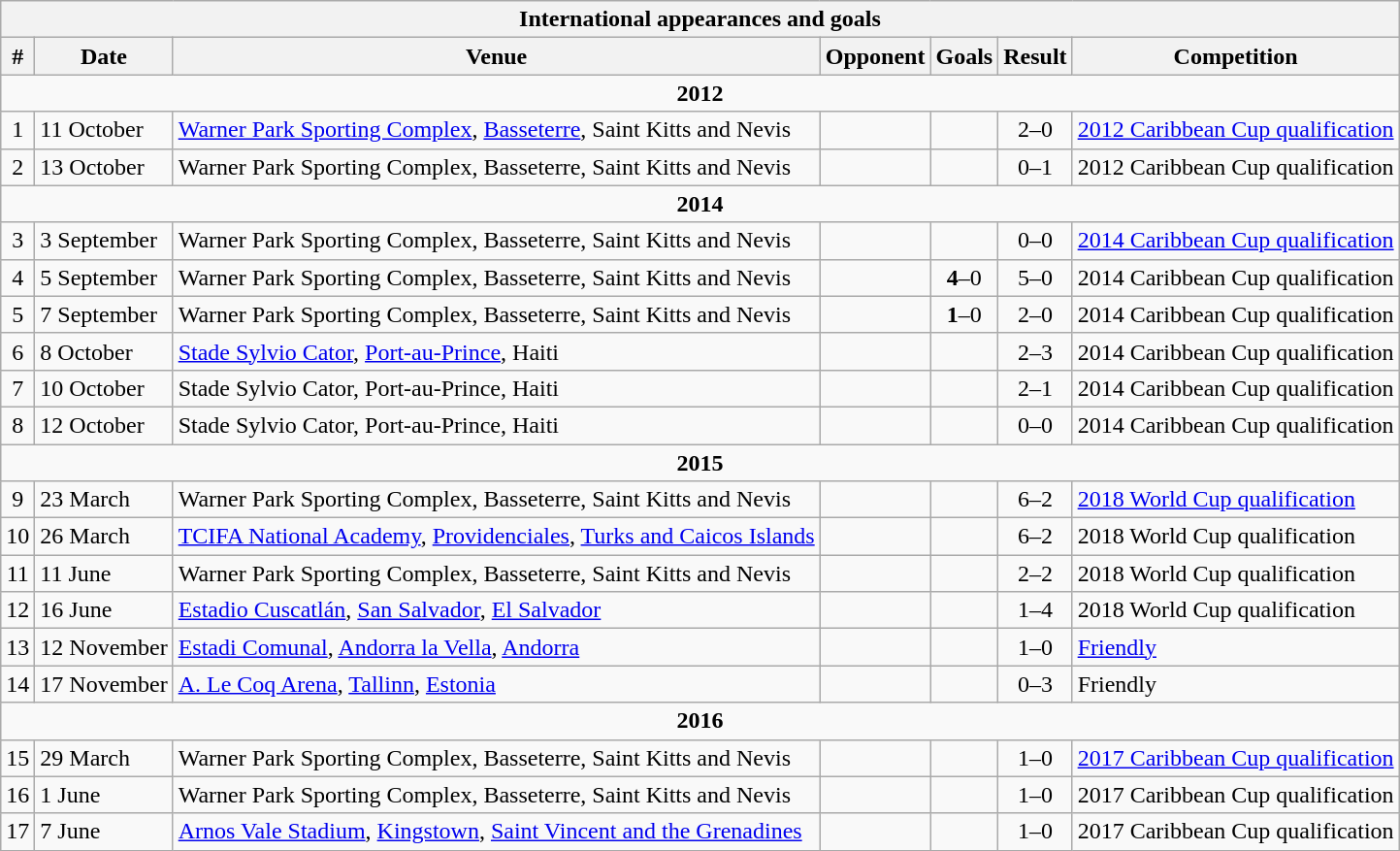<table class="sortable wikitable collapsible collapsed">
<tr>
<th colspan="7"><strong>International appearances and goals</strong></th>
</tr>
<tr>
<th>#</th>
<th>Date</th>
<th>Venue</th>
<th>Opponent</th>
<th>Goals</th>
<th>Result</th>
<th>Competition</th>
</tr>
<tr>
<td colspan=7 align=center><strong>2012</strong></td>
</tr>
<tr>
<td align=center>1</td>
<td>11 October</td>
<td><a href='#'>Warner Park Sporting Complex</a>, <a href='#'>Basseterre</a>, Saint Kitts and Nevis</td>
<td></td>
<td></td>
<td align=center>2–0</td>
<td><a href='#'>2012 Caribbean Cup qualification</a></td>
</tr>
<tr>
<td align=center>2</td>
<td>13 October</td>
<td>Warner Park Sporting Complex, Basseterre, Saint Kitts and Nevis</td>
<td></td>
<td></td>
<td align=center>0–1</td>
<td>2012 Caribbean Cup qualification</td>
</tr>
<tr>
<td colspan=7 align=center><strong>2014</strong></td>
</tr>
<tr>
<td align=center>3</td>
<td>3 September</td>
<td>Warner Park Sporting Complex, Basseterre, Saint Kitts and Nevis</td>
<td></td>
<td></td>
<td align=center>0–0</td>
<td><a href='#'>2014 Caribbean Cup qualification</a></td>
</tr>
<tr>
<td align=center>4</td>
<td>5 September</td>
<td>Warner Park Sporting Complex, Basseterre, Saint Kitts and Nevis</td>
<td></td>
<td align=center><strong>4</strong>–0</td>
<td align=center>5–0</td>
<td>2014 Caribbean Cup qualification</td>
</tr>
<tr>
<td align=center>5</td>
<td>7 September</td>
<td>Warner Park Sporting Complex, Basseterre, Saint Kitts and Nevis</td>
<td></td>
<td align=center><strong>1</strong>–0</td>
<td align=center>2–0</td>
<td>2014 Caribbean Cup qualification</td>
</tr>
<tr>
<td align=center>6</td>
<td>8 October</td>
<td><a href='#'>Stade Sylvio Cator</a>, <a href='#'>Port-au-Prince</a>, Haiti</td>
<td></td>
<td></td>
<td align=center>2–3</td>
<td>2014 Caribbean Cup qualification</td>
</tr>
<tr>
<td align=center>7</td>
<td>10 October</td>
<td>Stade Sylvio Cator, Port-au-Prince, Haiti</td>
<td></td>
<td></td>
<td align=center>2–1</td>
<td>2014 Caribbean Cup qualification</td>
</tr>
<tr>
<td align=center>8</td>
<td>12 October</td>
<td>Stade Sylvio Cator, Port-au-Prince, Haiti</td>
<td></td>
<td></td>
<td align=center>0–0</td>
<td>2014 Caribbean Cup qualification</td>
</tr>
<tr>
<td colspan=7 align=center><strong>2015</strong></td>
</tr>
<tr>
<td align=center>9</td>
<td>23 March</td>
<td>Warner Park Sporting Complex, Basseterre, Saint Kitts and Nevis</td>
<td></td>
<td></td>
<td align=center>6–2</td>
<td><a href='#'>2018 World Cup qualification</a></td>
</tr>
<tr>
<td align=center>10</td>
<td>26 March</td>
<td><a href='#'>TCIFA National Academy</a>, <a href='#'>Providenciales</a>, <a href='#'>Turks and Caicos Islands</a></td>
<td></td>
<td></td>
<td align=center>6–2</td>
<td>2018 World Cup qualification</td>
</tr>
<tr>
<td align=center>11</td>
<td>11 June</td>
<td>Warner Park Sporting Complex, Basseterre, Saint Kitts and Nevis</td>
<td></td>
<td></td>
<td align=center>2–2</td>
<td>2018 World Cup qualification</td>
</tr>
<tr>
<td align=center>12</td>
<td>16 June</td>
<td><a href='#'>Estadio Cuscatlán</a>, <a href='#'>San Salvador</a>, <a href='#'>El Salvador</a></td>
<td></td>
<td></td>
<td align=center>1–4</td>
<td>2018 World Cup qualification</td>
</tr>
<tr>
<td align=center>13</td>
<td>12 November</td>
<td><a href='#'>Estadi Comunal</a>, <a href='#'>Andorra la Vella</a>, <a href='#'>Andorra</a></td>
<td></td>
<td></td>
<td align=center>1–0</td>
<td><a href='#'>Friendly</a></td>
</tr>
<tr>
<td align=center>14</td>
<td>17 November</td>
<td><a href='#'>A. Le Coq Arena</a>, <a href='#'>Tallinn</a>, <a href='#'>Estonia</a></td>
<td></td>
<td></td>
<td align=center>0–3</td>
<td>Friendly</td>
</tr>
<tr>
<td colspan=7 align=center><strong>2016</strong></td>
</tr>
<tr>
<td align=center>15</td>
<td>29 March</td>
<td>Warner Park Sporting Complex, Basseterre, Saint Kitts and Nevis</td>
<td></td>
<td></td>
<td align=center>1–0</td>
<td><a href='#'>2017 Caribbean Cup qualification</a></td>
</tr>
<tr>
<td align=center>16</td>
<td>1 June</td>
<td>Warner Park Sporting Complex, Basseterre, Saint Kitts and Nevis</td>
<td></td>
<td></td>
<td align=center>1–0</td>
<td>2017 Caribbean Cup qualification</td>
</tr>
<tr>
<td align=center>17</td>
<td>7 June</td>
<td><a href='#'>Arnos Vale Stadium</a>, <a href='#'>Kingstown</a>, <a href='#'>Saint Vincent and the Grenadines</a></td>
<td></td>
<td></td>
<td align=center>1–0</td>
<td>2017 Caribbean Cup qualification</td>
</tr>
</table>
